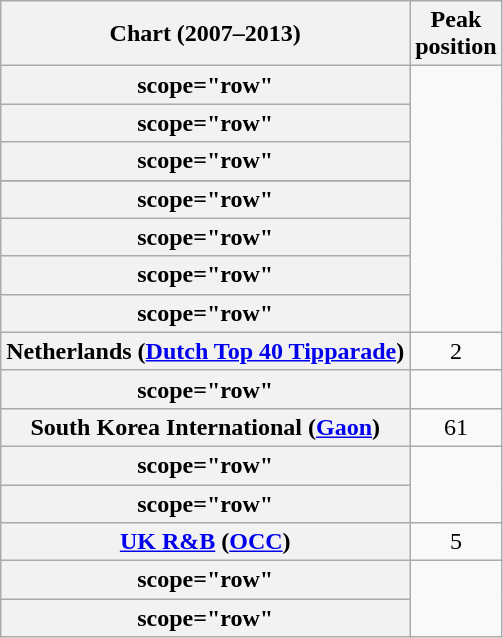<table class="wikitable sortable plainrowheaders" style="text-align:center">
<tr>
<th scope="col">Chart (2007–2013)</th>
<th scope="col">Peak<br>position</th>
</tr>
<tr>
<th>scope="row" </th>
</tr>
<tr>
<th>scope="row" </th>
</tr>
<tr>
<th>scope="row" </th>
</tr>
<tr>
</tr>
<tr>
<th>scope="row" </th>
</tr>
<tr>
<th>scope="row" </th>
</tr>
<tr>
<th>scope="row" </th>
</tr>
<tr>
<th>scope="row" </th>
</tr>
<tr>
<th scope="row">Netherlands (<a href='#'>Dutch Top 40 Tipparade</a>)</th>
<td style="text-align:center;">2</td>
</tr>
<tr>
<th>scope="row" </th>
</tr>
<tr>
<th scope="row">South Korea International (<a href='#'>Gaon</a>)</th>
<td style="text-align:center;">61</td>
</tr>
<tr>
<th>scope="row" </th>
</tr>
<tr>
<th>scope="row" </th>
</tr>
<tr>
<th scope="row"><a href='#'>UK R&B</a> (<a href='#'>OCC</a>)</th>
<td align="center">5</td>
</tr>
<tr>
<th>scope="row" </th>
</tr>
<tr>
<th>scope="row" </th>
</tr>
</table>
